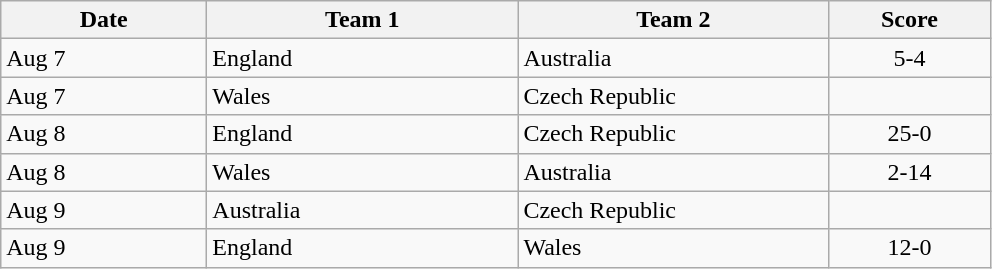<table class="wikitable" style="font-size: 100%">
<tr>
<th width=130>Date</th>
<th width=200>Team 1</th>
<th width=200>Team 2</th>
<th width=100>Score</th>
</tr>
<tr>
<td>Aug 7</td>
<td>England</td>
<td>Australia</td>
<td style="text-align:center">5-4</td>
</tr>
<tr>
<td>Aug 7</td>
<td>Wales</td>
<td>Czech Republic</td>
<td style="text-align:center"></td>
</tr>
<tr>
<td>Aug 8</td>
<td>England</td>
<td>Czech Republic</td>
<td style="text-align:center">25-0</td>
</tr>
<tr>
<td>Aug 8</td>
<td>Wales</td>
<td>Australia</td>
<td style="text-align:center">2-14</td>
</tr>
<tr>
<td>Aug 9</td>
<td>Australia</td>
<td>Czech Republic</td>
<td style="text-align:center"></td>
</tr>
<tr>
<td>Aug 9</td>
<td>England</td>
<td>Wales</td>
<td style="text-align:center">12-0</td>
</tr>
</table>
